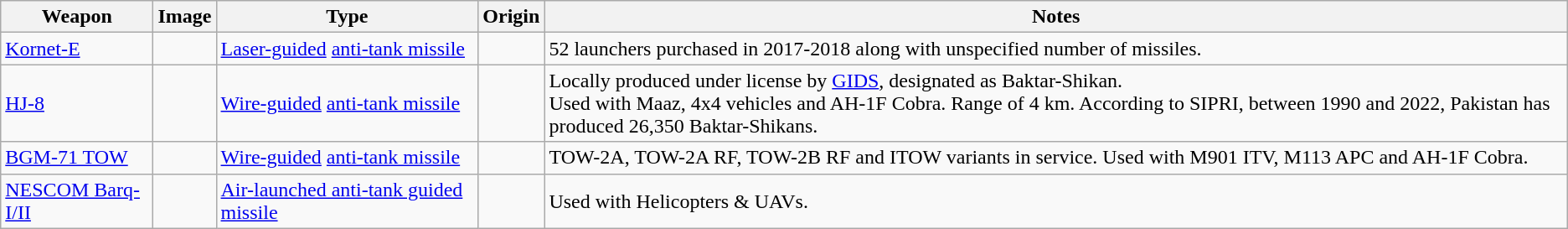<table class="wikitable">
<tr>
<th>Weapon</th>
<th>Image</th>
<th>Type</th>
<th>Origin</th>
<th>Notes</th>
</tr>
<tr>
<td><a href='#'>Kornet-E</a></td>
<td></td>
<td><a href='#'>Laser-guided</a> <a href='#'>anti-tank missile</a></td>
<td></td>
<td>52 launchers purchased in 2017-2018 along with unspecified number of missiles.</td>
</tr>
<tr>
<td><a href='#'>HJ-8</a></td>
<td></td>
<td><a href='#'>Wire-guided</a> <a href='#'>anti-tank missile</a></td>
<td></td>
<td>Locally produced under license by <a href='#'>GIDS</a>, designated as Baktar-Shikan.<br>Used with Maaz, 4x4 vehicles and AH-1F Cobra. Range of 4 km. According to SIPRI, between 1990 and 2022, Pakistan has produced 26,350 Baktar-Shikans.</td>
</tr>
<tr>
<td><a href='#'>BGM-71 TOW</a></td>
<td></td>
<td><a href='#'>Wire-guided</a> <a href='#'>anti-tank missile</a></td>
<td></td>
<td>TOW-2A, TOW-2A RF, TOW-2B RF and ITOW variants in service. Used with M901 ITV, M113 APC and AH-1F Cobra.</td>
</tr>
<tr>
<td><a href='#'>NESCOM Barq-I/II</a></td>
<td></td>
<td><a href='#'>Air-launched anti-tank guided missile</a></td>
<td></td>
<td>Used with Helicopters & UAVs.</td>
</tr>
</table>
